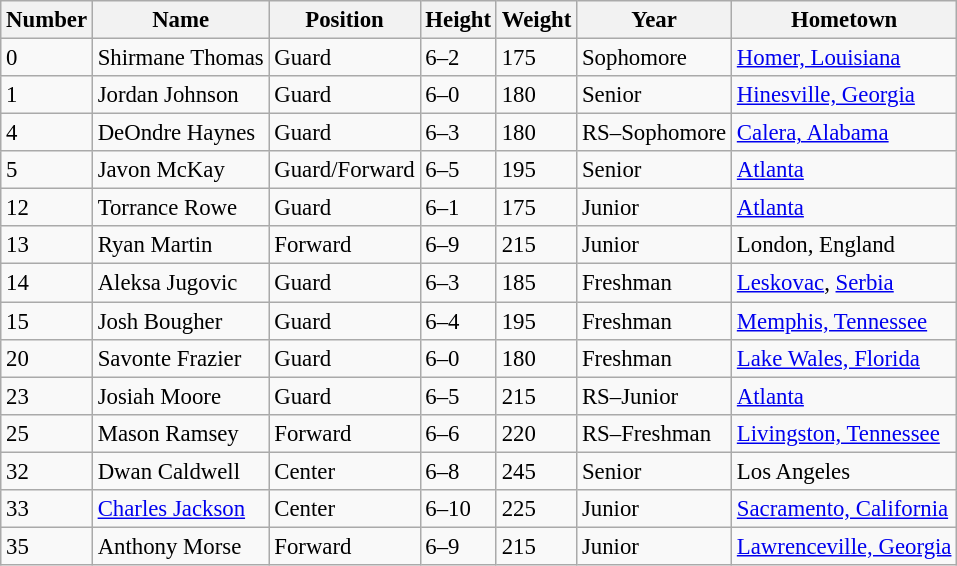<table class="wikitable sortable" style="font-size: 95%;">
<tr>
<th>Number</th>
<th>Name</th>
<th>Position</th>
<th>Height</th>
<th>Weight</th>
<th>Year</th>
<th>Hometown</th>
</tr>
<tr>
<td>0</td>
<td>Shirmane Thomas</td>
<td>Guard</td>
<td>6–2</td>
<td>175</td>
<td>Sophomore</td>
<td><a href='#'>Homer, Louisiana</a></td>
</tr>
<tr>
<td>1</td>
<td>Jordan Johnson</td>
<td>Guard</td>
<td>6–0</td>
<td>180</td>
<td>Senior</td>
<td><a href='#'>Hinesville, Georgia</a></td>
</tr>
<tr>
<td>4</td>
<td>DeOndre Haynes</td>
<td>Guard</td>
<td>6–3</td>
<td>180</td>
<td>RS–Sophomore</td>
<td><a href='#'>Calera, Alabama</a></td>
</tr>
<tr>
<td>5</td>
<td>Javon McKay</td>
<td>Guard/Forward</td>
<td>6–5</td>
<td>195</td>
<td>Senior</td>
<td><a href='#'>Atlanta</a></td>
</tr>
<tr>
<td>12</td>
<td>Torrance Rowe</td>
<td>Guard</td>
<td>6–1</td>
<td>175</td>
<td>Junior</td>
<td><a href='#'>Atlanta</a></td>
</tr>
<tr>
<td>13</td>
<td>Ryan Martin</td>
<td>Forward</td>
<td>6–9</td>
<td>215</td>
<td>Junior</td>
<td>London, England</td>
</tr>
<tr>
<td>14</td>
<td>Aleksa Jugovic</td>
<td>Guard</td>
<td>6–3</td>
<td>185</td>
<td>Freshman</td>
<td><a href='#'>Leskovac</a>, <a href='#'>Serbia</a></td>
</tr>
<tr>
<td>15</td>
<td>Josh Bougher</td>
<td>Guard</td>
<td>6–4</td>
<td>195</td>
<td>Freshman</td>
<td><a href='#'>Memphis, Tennessee</a></td>
</tr>
<tr>
<td>20</td>
<td>Savonte Frazier</td>
<td>Guard</td>
<td>6–0</td>
<td>180</td>
<td>Freshman</td>
<td><a href='#'>Lake Wales, Florida</a></td>
</tr>
<tr>
<td>23</td>
<td>Josiah Moore</td>
<td>Guard</td>
<td>6–5</td>
<td>215</td>
<td>RS–Junior</td>
<td><a href='#'>Atlanta</a></td>
</tr>
<tr>
<td>25</td>
<td>Mason Ramsey</td>
<td>Forward</td>
<td>6–6</td>
<td>220</td>
<td>RS–Freshman</td>
<td><a href='#'>Livingston, Tennessee</a></td>
</tr>
<tr>
<td>32</td>
<td>Dwan Caldwell</td>
<td>Center</td>
<td>6–8</td>
<td>245</td>
<td>Senior</td>
<td>Los Angeles</td>
</tr>
<tr>
<td>33</td>
<td><a href='#'>Charles Jackson</a></td>
<td>Center</td>
<td>6–10</td>
<td>225</td>
<td>Junior</td>
<td><a href='#'>Sacramento, California</a></td>
</tr>
<tr>
<td>35</td>
<td>Anthony Morse</td>
<td>Forward</td>
<td>6–9</td>
<td>215</td>
<td>Junior</td>
<td><a href='#'>Lawrenceville, Georgia</a></td>
</tr>
</table>
